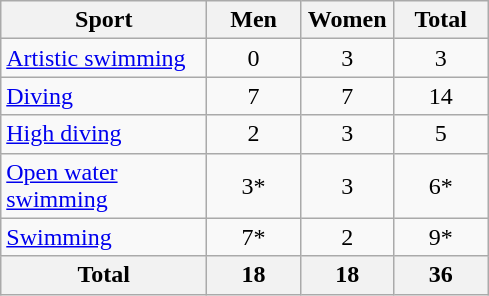<table class="wikitable sortable" style="text-align:center;">
<tr>
<th width=130>Sport</th>
<th width=55>Men</th>
<th width=55>Women</th>
<th width=55>Total</th>
</tr>
<tr>
<td align=left><a href='#'>Artistic swimming</a></td>
<td>0</td>
<td>3</td>
<td>3</td>
</tr>
<tr>
<td align=left><a href='#'>Diving</a></td>
<td>7</td>
<td>7</td>
<td>14</td>
</tr>
<tr>
<td align=left><a href='#'>High diving</a></td>
<td>2</td>
<td>3</td>
<td>5</td>
</tr>
<tr>
<td align=left><a href='#'>Open water swimming</a></td>
<td>3*</td>
<td>3</td>
<td>6*</td>
</tr>
<tr>
<td align=left><a href='#'>Swimming</a></td>
<td>7*</td>
<td>2</td>
<td>9*</td>
</tr>
<tr>
<th>Total</th>
<th>18</th>
<th>18</th>
<th><strong>36</strong></th>
</tr>
</table>
